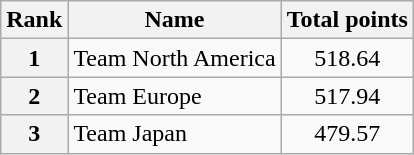<table class="wikitable sortable">
<tr>
<th>Rank</th>
<th>Name</th>
<th>Total points</th>
</tr>
<tr>
<th>1</th>
<td>Team North America</td>
<td align="center">518.64</td>
</tr>
<tr>
<th>2</th>
<td>Team Europe</td>
<td align="center">517.94</td>
</tr>
<tr>
<th>3</th>
<td>Team Japan</td>
<td align="center">479.57</td>
</tr>
</table>
